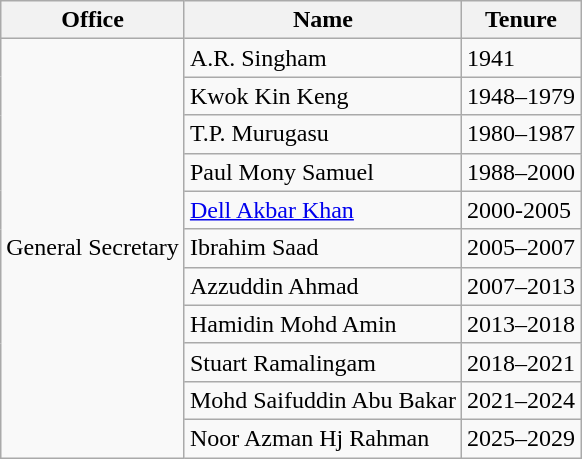<table class="wikitable">
<tr>
<th>Office</th>
<th>Name</th>
<th>Tenure</th>
</tr>
<tr>
<td rowspan=11>General Secretary</td>
<td>A.R. Singham</td>
<td>1941</td>
</tr>
<tr>
<td>Kwok Kin Keng</td>
<td>1948–1979</td>
</tr>
<tr>
<td>T.P. Murugasu</td>
<td>1980–1987</td>
</tr>
<tr>
<td>Paul Mony Samuel</td>
<td>1988–2000</td>
</tr>
<tr>
<td><a href='#'>Dell Akbar Khan</a></td>
<td>2000-2005</td>
</tr>
<tr>
<td>Ibrahim Saad</td>
<td>2005–2007</td>
</tr>
<tr>
<td>Azzuddin Ahmad</td>
<td>2007–2013</td>
</tr>
<tr>
<td>Hamidin Mohd Amin</td>
<td>2013–2018</td>
</tr>
<tr>
<td>Stuart Ramalingam</td>
<td>2018–2021</td>
</tr>
<tr>
<td>Mohd Saifuddin Abu Bakar</td>
<td>2021–2024</td>
</tr>
<tr>
<td>Noor Azman Hj Rahman</td>
<td>2025–2029</td>
</tr>
</table>
